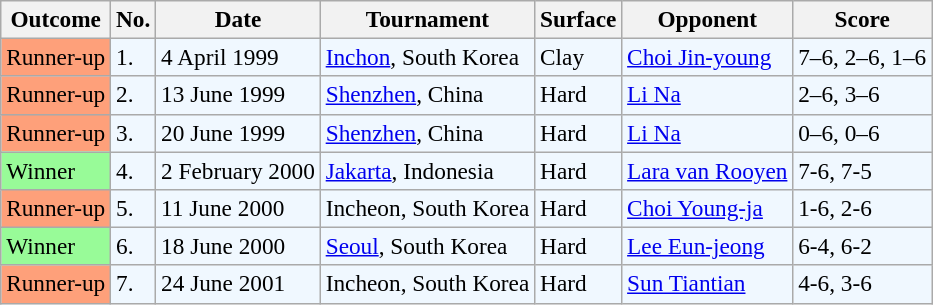<table class="sortable wikitable" style=font-size:97%>
<tr>
<th>Outcome</th>
<th>No.</th>
<th>Date</th>
<th>Tournament</th>
<th>Surface</th>
<th>Opponent</th>
<th>Score</th>
</tr>
<tr style="background:#f0f8ff;">
<td bgcolor=FEA07A>Runner-up</td>
<td>1.</td>
<td>4 April 1999</td>
<td><a href='#'>Inchon</a>, South Korea</td>
<td>Clay</td>
<td>  <a href='#'>Choi Jin-young</a></td>
<td>7–6, 2–6, 1–6</td>
</tr>
<tr style="background:#f0f8ff;">
<td bgcolor=FEA07A>Runner-up</td>
<td>2.</td>
<td>13 June 1999</td>
<td><a href='#'>Shenzhen</a>, China</td>
<td>Hard</td>
<td> <a href='#'>Li Na</a></td>
<td>2–6, 3–6</td>
</tr>
<tr style="background:#f0f8ff;">
<td bgcolor=FEA07A>Runner-up</td>
<td>3.</td>
<td>20 June 1999</td>
<td><a href='#'>Shenzhen</a>, China</td>
<td>Hard</td>
<td> <a href='#'>Li Na</a></td>
<td>0–6, 0–6</td>
</tr>
<tr style="background:#f0f8ff;">
<td bgcolor=#98fb98>Winner</td>
<td>4.</td>
<td>2 February 2000</td>
<td><a href='#'>Jakarta</a>, Indonesia</td>
<td>Hard</td>
<td> <a href='#'>Lara van Rooyen</a></td>
<td>7-6, 7-5</td>
</tr>
<tr style="background:#f0f8ff;">
<td bgcolor=FEA07A>Runner-up</td>
<td>5.</td>
<td>11 June 2000</td>
<td>Incheon, South Korea</td>
<td>Hard</td>
<td> <a href='#'>Choi Young-ja</a></td>
<td>1-6, 2-6</td>
</tr>
<tr style="background:#f0f8ff;">
<td bgcolor=#98fb98>Winner</td>
<td>6.</td>
<td>18 June 2000</td>
<td><a href='#'>Seoul</a>, South Korea</td>
<td>Hard</td>
<td> <a href='#'>Lee Eun-jeong</a></td>
<td>6-4, 6-2</td>
</tr>
<tr style="background:#f0f8ff;">
<td bgcolor=FEA07A>Runner-up</td>
<td>7.</td>
<td>24 June 2001</td>
<td>Incheon, South Korea</td>
<td>Hard</td>
<td> <a href='#'>Sun Tiantian</a></td>
<td>4-6, 3-6</td>
</tr>
</table>
